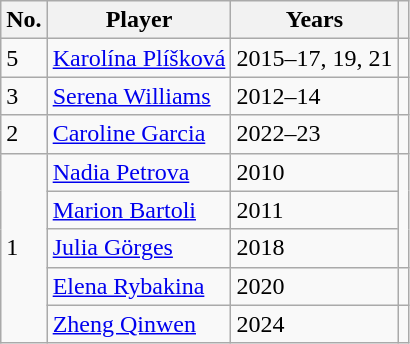<table class="wikitable nowrap">
<tr>
<th scope="col">No.</th>
<th scope="col">Player</th>
<th scope="col">Years</th>
<th></th>
</tr>
<tr>
<td>5</td>
<td> <a href='#'>Karolína Plíšková</a></td>
<td>2015–17, 19, 21</td>
<td></td>
</tr>
<tr>
<td>3</td>
<td> <a href='#'>Serena Williams</a></td>
<td>2012–14</td>
<td></td>
</tr>
<tr>
<td>2</td>
<td> <a href='#'>Caroline Garcia</a></td>
<td>2022–23</td>
<td></td>
</tr>
<tr>
<td rowspan="5">1</td>
<td> <a href='#'>Nadia Petrova</a></td>
<td>2010</td>
<td rowspan="3"></td>
</tr>
<tr>
<td> <a href='#'>Marion Bartoli</a></td>
<td>2011</td>
</tr>
<tr>
<td> <a href='#'>Julia Görges</a></td>
<td>2018</td>
</tr>
<tr>
<td> <a href='#'>Elena Rybakina</a></td>
<td>2020</td>
<td></td>
</tr>
<tr>
<td> <a href='#'>Zheng Qinwen</a></td>
<td>2024</td>
<td></td>
</tr>
</table>
